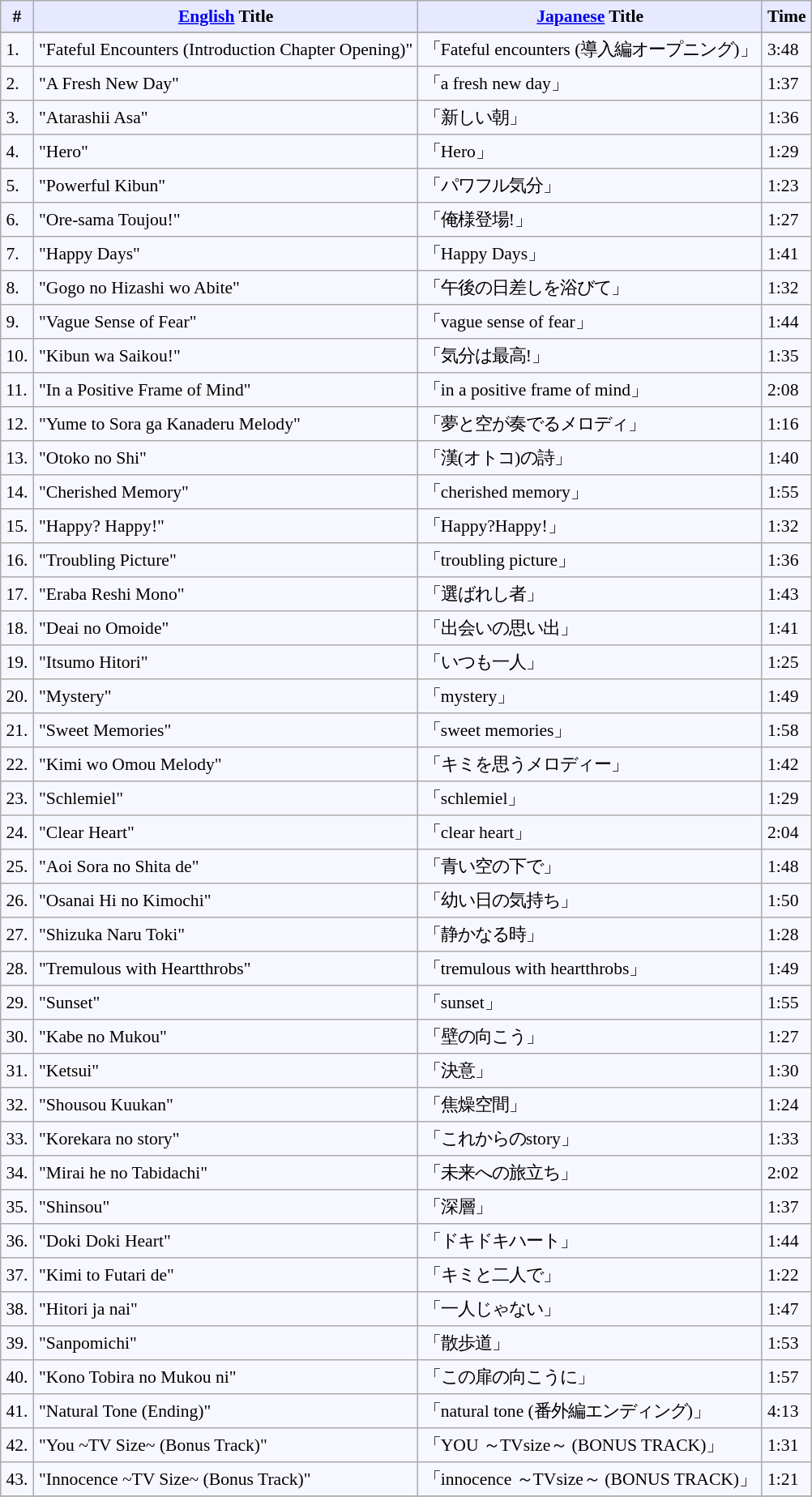<table border="" cellpadding="4" cellspacing="0" style="border: 1px #aaaaaa solid; border-collapse: collapse; padding: 0.2em; margin: 1em 1em 1em 0; background: #f7f8ff; font-size:0.9em">
<tr valign="middle" bgcolor="#e6e9ff">
<th rowspan="1">#</th>
<th rowspan="1"><a href='#'>English</a> Title</th>
<th colspan="1"><a href='#'>Japanese</a> Title</th>
<th rowspan="1">Time</th>
</tr>
<tr bgcolor="#e6e9ff">
</tr>
<tr>
<td>1.</td>
<td>"Fateful Encounters (Introduction Chapter Opening)"</td>
<td>「Fateful encounters (導入編オープニング)」</td>
<td>3:48</td>
</tr>
<tr>
<td>2.</td>
<td>"A Fresh New Day"</td>
<td>「a fresh new day」</td>
<td>1:37</td>
</tr>
<tr>
<td>3.</td>
<td>"Atarashii Asa"</td>
<td>「新しい朝」</td>
<td>1:36</td>
</tr>
<tr>
<td>4.</td>
<td>"Hero"</td>
<td>「Hero」</td>
<td>1:29</td>
</tr>
<tr>
<td>5.</td>
<td>"Powerful Kibun"</td>
<td>「パワフル気分」</td>
<td>1:23</td>
</tr>
<tr>
<td>6.</td>
<td>"Ore-sama Toujou!"</td>
<td>「俺様登場!」</td>
<td>1:27</td>
</tr>
<tr>
<td>7.</td>
<td>"Happy Days"</td>
<td>「Happy Days」</td>
<td>1:41</td>
</tr>
<tr>
<td>8.</td>
<td>"Gogo no Hizashi wo Abite"</td>
<td>「午後の日差しを浴びて」</td>
<td>1:32</td>
</tr>
<tr>
<td>9.</td>
<td>"Vague Sense of Fear"</td>
<td>「vague sense of fear」</td>
<td>1:44</td>
</tr>
<tr>
<td>10.</td>
<td>"Kibun wa Saikou!"</td>
<td>「気分は最高!」</td>
<td>1:35</td>
</tr>
<tr>
<td>11.</td>
<td>"In a Positive Frame of Mind"</td>
<td>「in a positive frame of mind」</td>
<td>2:08</td>
</tr>
<tr>
<td>12.</td>
<td>"Yume to Sora ga Kanaderu Melody"</td>
<td>「夢と空が奏でるメロディ」</td>
<td>1:16</td>
</tr>
<tr>
<td>13.</td>
<td>"Otoko no Shi"</td>
<td>「漢(オトコ)の詩」</td>
<td>1:40</td>
</tr>
<tr>
<td>14.</td>
<td>"Cherished Memory"</td>
<td>「cherished memory」</td>
<td>1:55</td>
</tr>
<tr>
<td>15.</td>
<td>"Happy? Happy!"</td>
<td>「Happy?Happy!」</td>
<td>1:32</td>
</tr>
<tr>
<td>16.</td>
<td>"Troubling Picture"</td>
<td>「troubling picture」</td>
<td>1:36</td>
</tr>
<tr>
<td>17.</td>
<td>"Eraba Reshi Mono"</td>
<td>「選ばれし者」</td>
<td>1:43</td>
</tr>
<tr>
<td>18.</td>
<td>"Deai no Omoide"</td>
<td>「出会いの思い出」</td>
<td>1:41</td>
</tr>
<tr>
<td>19.</td>
<td>"Itsumo Hitori"</td>
<td>「いつも一人」</td>
<td>1:25</td>
</tr>
<tr>
<td>20.</td>
<td>"Mystery"</td>
<td>「mystery」</td>
<td>1:49</td>
</tr>
<tr>
<td>21.</td>
<td>"Sweet Memories"</td>
<td>「sweet memories」</td>
<td>1:58</td>
</tr>
<tr>
<td>22.</td>
<td>"Kimi wo Omou Melody"</td>
<td>「キミを思うメロディー」</td>
<td>1:42</td>
</tr>
<tr>
<td>23.</td>
<td>"Schlemiel"</td>
<td>「schlemiel」</td>
<td>1:29</td>
</tr>
<tr>
<td>24.</td>
<td>"Clear Heart"</td>
<td>「clear heart」</td>
<td>2:04</td>
</tr>
<tr>
<td>25.</td>
<td>"Aoi Sora no Shita de"</td>
<td>「青い空の下で」</td>
<td>1:48</td>
</tr>
<tr>
<td>26.</td>
<td>"Osanai Hi no Kimochi"</td>
<td>「幼い日の気持ち」</td>
<td>1:50</td>
</tr>
<tr>
<td>27.</td>
<td>"Shizuka Naru Toki"</td>
<td>「静かなる時」</td>
<td>1:28</td>
</tr>
<tr>
<td>28.</td>
<td>"Tremulous with Heartthrobs"</td>
<td>「tremulous with heartthrobs」</td>
<td>1:49</td>
</tr>
<tr>
<td>29.</td>
<td>"Sunset"</td>
<td>「sunset」</td>
<td>1:55</td>
</tr>
<tr>
<td>30.</td>
<td>"Kabe no Mukou"</td>
<td>「壁の向こう」</td>
<td>1:27</td>
</tr>
<tr>
<td>31.</td>
<td>"Ketsui"</td>
<td>「決意」</td>
<td>1:30</td>
</tr>
<tr>
<td>32.</td>
<td>"Shousou Kuukan"</td>
<td>「焦燥空間」</td>
<td>1:24</td>
</tr>
<tr>
<td>33.</td>
<td>"Korekara no story"</td>
<td>「これからのstory」</td>
<td>1:33</td>
</tr>
<tr>
<td>34.</td>
<td>"Mirai he no Tabidachi"</td>
<td>「未来への旅立ち」</td>
<td>2:02</td>
</tr>
<tr>
<td>35.</td>
<td>"Shinsou"</td>
<td>「深層」</td>
<td>1:37</td>
</tr>
<tr>
<td>36.</td>
<td>"Doki Doki Heart"</td>
<td>「ドキドキハート」</td>
<td>1:44</td>
</tr>
<tr>
<td>37.</td>
<td>"Kimi to Futari de"</td>
<td>「キミと二人で」</td>
<td>1:22</td>
</tr>
<tr>
<td>38.</td>
<td>"Hitori ja nai"</td>
<td>「一人じゃない」</td>
<td>1:47</td>
</tr>
<tr>
<td>39.</td>
<td>"Sanpomichi"</td>
<td>「散歩道」</td>
<td>1:53</td>
</tr>
<tr>
<td>40.</td>
<td>"Kono Tobira no Mukou ni"</td>
<td>「この扉の向こうに」</td>
<td>1:57</td>
</tr>
<tr>
<td>41.</td>
<td>"Natural Tone (Ending)"</td>
<td>「natural tone (番外編エンディング)」</td>
<td>4:13</td>
</tr>
<tr>
<td>42.</td>
<td>"You ~TV Size~ (Bonus Track)"</td>
<td>「YOU ～TVsize～ (BONUS TRACK)」</td>
<td>1:31</td>
</tr>
<tr>
<td>43.</td>
<td>"Innocence ~TV Size~ (Bonus Track)"</td>
<td>「innocence ～TVsize～ (BONUS TRACK)」</td>
<td>1:21</td>
</tr>
<tr>
</tr>
</table>
